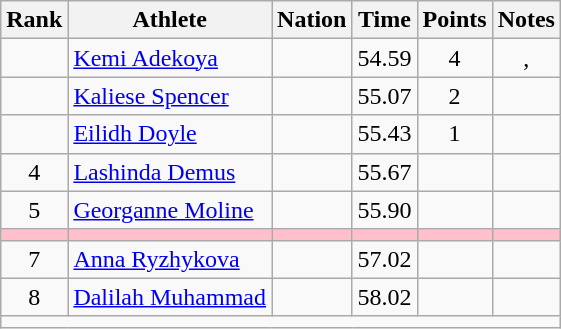<table class="wikitable mw-datatable sortable" style="text-align:center;">
<tr>
<th>Rank</th>
<th>Athlete</th>
<th>Nation</th>
<th>Time</th>
<th>Points</th>
<th>Notes</th>
</tr>
<tr>
<td></td>
<td align=left><a href='#'>Kemi Adekoya</a></td>
<td align=left></td>
<td>54.59</td>
<td>4</td>
<td><strong></strong>, </td>
</tr>
<tr>
<td></td>
<td align=left><a href='#'>Kaliese Spencer</a></td>
<td align=left></td>
<td>55.07</td>
<td>2</td>
<td></td>
</tr>
<tr>
<td></td>
<td align=left><a href='#'>Eilidh Doyle</a></td>
<td align=left></td>
<td>55.43</td>
<td>1</td>
<td></td>
</tr>
<tr>
<td>4</td>
<td align=left><a href='#'>Lashinda Demus</a></td>
<td align=left></td>
<td>55.67</td>
<td></td>
<td></td>
</tr>
<tr>
<td>5</td>
<td align=left><a href='#'>Georganne Moline</a></td>
<td align=left></td>
<td>55.90</td>
<td></td>
<td></td>
</tr>
<tr bgcolor=pink>
<td></td>
<td align=left></td>
<td align=left></td>
<td></td>
<td></td>
<td></td>
</tr>
<tr>
<td>7</td>
<td align=left><a href='#'>Anna Ryzhykova</a></td>
<td align=left></td>
<td>57.02</td>
<td></td>
<td></td>
</tr>
<tr>
<td>8</td>
<td align=left><a href='#'>Dalilah Muhammad</a></td>
<td align=left></td>
<td>58.02</td>
<td></td>
<td></td>
</tr>
<tr class="sortbottom">
<td colspan=6></td>
</tr>
</table>
